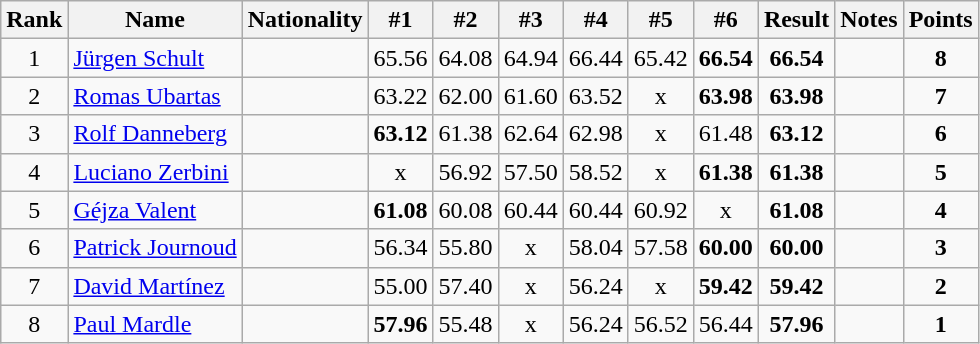<table class="wikitable sortable" style="text-align:center">
<tr>
<th>Rank</th>
<th>Name</th>
<th>Nationality</th>
<th>#1</th>
<th>#2</th>
<th>#3</th>
<th>#4</th>
<th>#5</th>
<th>#6</th>
<th>Result</th>
<th>Notes</th>
<th>Points</th>
</tr>
<tr>
<td>1</td>
<td align=left><a href='#'>Jürgen Schult</a></td>
<td align=left></td>
<td>65.56</td>
<td>64.08</td>
<td>64.94</td>
<td>66.44</td>
<td>65.42</td>
<td><strong>66.54</strong></td>
<td><strong>66.54</strong></td>
<td></td>
<td><strong>8</strong></td>
</tr>
<tr>
<td>2</td>
<td align=left><a href='#'>Romas Ubartas</a></td>
<td align=left></td>
<td>63.22</td>
<td>62.00</td>
<td>61.60</td>
<td>63.52</td>
<td>x</td>
<td><strong>63.98</strong></td>
<td><strong>63.98</strong></td>
<td></td>
<td><strong>7</strong></td>
</tr>
<tr>
<td>3</td>
<td align=left><a href='#'>Rolf Danneberg</a></td>
<td align=left></td>
<td><strong>63.12</strong></td>
<td>61.38</td>
<td>62.64</td>
<td>62.98</td>
<td>x</td>
<td>61.48</td>
<td><strong>63.12</strong></td>
<td></td>
<td><strong>6</strong></td>
</tr>
<tr>
<td>4</td>
<td align=left><a href='#'>Luciano Zerbini</a></td>
<td align=left></td>
<td>x</td>
<td>56.92</td>
<td>57.50</td>
<td>58.52</td>
<td>x</td>
<td><strong>61.38</strong></td>
<td><strong>61.38</strong></td>
<td></td>
<td><strong>5</strong></td>
</tr>
<tr>
<td>5</td>
<td align=left><a href='#'>Géjza Valent</a></td>
<td align=left></td>
<td><strong>61.08</strong></td>
<td>60.08</td>
<td>60.44</td>
<td>60.44</td>
<td>60.92</td>
<td>x</td>
<td><strong>61.08</strong></td>
<td></td>
<td><strong>4</strong></td>
</tr>
<tr>
<td>6</td>
<td align=left><a href='#'>Patrick Journoud</a></td>
<td align=left></td>
<td>56.34</td>
<td>55.80</td>
<td>x</td>
<td>58.04</td>
<td>57.58</td>
<td><strong>60.00</strong></td>
<td><strong>60.00</strong></td>
<td></td>
<td><strong>3</strong></td>
</tr>
<tr>
<td>7</td>
<td align=left><a href='#'>David Martínez</a></td>
<td align=left></td>
<td>55.00</td>
<td>57.40</td>
<td>x</td>
<td>56.24</td>
<td>x</td>
<td><strong>59.42</strong></td>
<td><strong>59.42</strong></td>
<td></td>
<td><strong>2</strong></td>
</tr>
<tr>
<td>8</td>
<td align=left><a href='#'>Paul Mardle</a></td>
<td align=left></td>
<td><strong>57.96</strong></td>
<td>55.48</td>
<td>x</td>
<td>56.24</td>
<td>56.52</td>
<td>56.44</td>
<td><strong>57.96</strong></td>
<td></td>
<td><strong>1</strong></td>
</tr>
</table>
